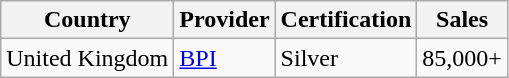<table class="wikitable" border="1">
<tr>
<th>Country</th>
<th>Provider</th>
<th>Certification</th>
<th>Sales</th>
</tr>
<tr>
<td>United Kingdom</td>
<td><a href='#'>BPI</a></td>
<td>Silver</td>
<td>85,000+</td>
</tr>
</table>
